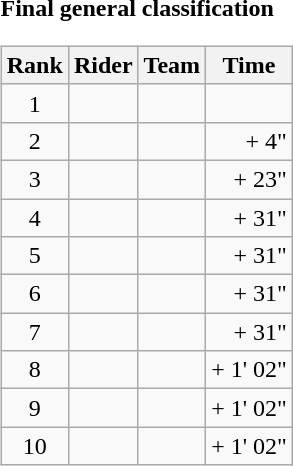<table>
<tr>
<td><strong>Final general classification</strong><br><table class="wikitable">
<tr>
<th scope="col">Rank</th>
<th scope="col">Rider</th>
<th scope="col">Team</th>
<th scope="col">Time</th>
</tr>
<tr>
<td style="text-align:center;">1</td>
<td></td>
<td></td>
<td style="text-align:right;"></td>
</tr>
<tr>
<td style="text-align:center;">2</td>
<td></td>
<td></td>
<td style="text-align:right;">+ 4"</td>
</tr>
<tr>
<td style="text-align:center;">3</td>
<td></td>
<td></td>
<td style="text-align:right;">+ 23"</td>
</tr>
<tr>
<td style="text-align:center;">4</td>
<td></td>
<td></td>
<td style="text-align:right;">+ 31"</td>
</tr>
<tr>
<td style="text-align:center;">5</td>
<td></td>
<td></td>
<td style="text-align:right;">+ 31"</td>
</tr>
<tr>
<td style="text-align:center;">6</td>
<td></td>
<td></td>
<td style="text-align:right;">+ 31"</td>
</tr>
<tr>
<td style="text-align:center;">7</td>
<td></td>
<td></td>
<td style="text-align:right;">+ 31"</td>
</tr>
<tr>
<td style="text-align:center;">8</td>
<td></td>
<td></td>
<td style="text-align:right;">+ 1' 02"</td>
</tr>
<tr>
<td style="text-align:center;">9</td>
<td></td>
<td></td>
<td style="text-align:right;">+ 1' 02"</td>
</tr>
<tr>
<td style="text-align:center;">10</td>
<td></td>
<td></td>
<td style="text-align:right;">+ 1' 02"</td>
</tr>
</table>
</td>
</tr>
</table>
